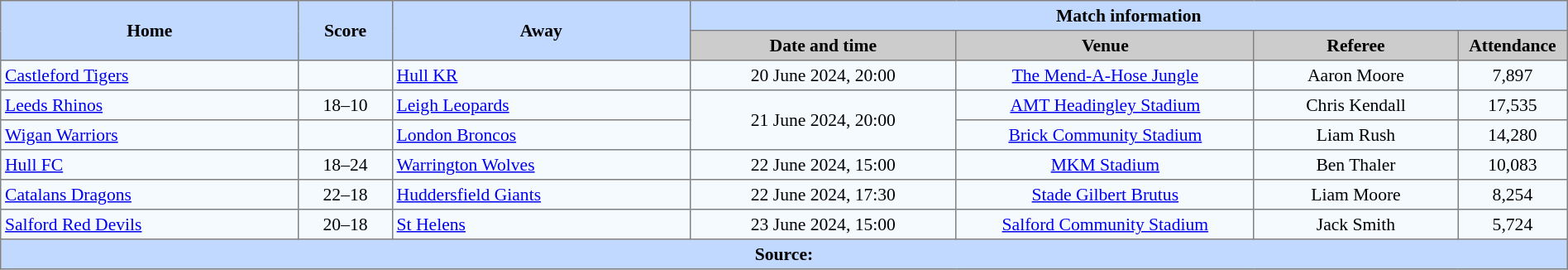<table border=1 style="border-collapse:collapse; font-size:90%; text-align:center;" cellpadding=3 cellspacing=0 width=100%>
<tr style="background:#C1D8ff;">
<th scope="col" rowspan=2 width=19%>Home</th>
<th scope="col" rowspan=2 width=6%>Score</th>
<th scope="col" rowspan=2 width=19%>Away</th>
<th colspan=4>Match information</th>
</tr>
<tr style="background:#CCCCCC;">
<th scope="col" width=17%>Date and time</th>
<th scope="col" width=19%>Venue</th>
<th scope="col" width=13%>Referee</th>
<th scope="col" width=7%>Attendance</th>
</tr>
<tr style="background:#F5FAFF;">
<td style="text-align:left;"> <a href='#'>Castleford Tigers</a></td>
<td></td>
<td style="text-align:left;"> <a href='#'>Hull KR</a></td>
<td>20 June 2024, 20:00</td>
<td><a href='#'>The Mend-A-Hose Jungle</a></td>
<td>Aaron Moore</td>
<td>7,897</td>
</tr>
<tr style="background:#F5FAFF;">
<td style="text-align:left;"> <a href='#'>Leeds Rhinos</a></td>
<td>18–10</td>
<td style="text-align:left;"> <a href='#'>Leigh Leopards</a></td>
<td Rowspan=2>21 June 2024, 20:00</td>
<td><a href='#'>AMT Headingley Stadium</a></td>
<td>Chris Kendall</td>
<td>17,535</td>
</tr>
<tr style="background:#F5FAFF;">
<td style="text-align:left;"> <a href='#'>Wigan Warriors</a></td>
<td></td>
<td style="text-align:left;"> <a href='#'>London Broncos</a></td>
<td><a href='#'>Brick Community Stadium</a></td>
<td>Liam Rush</td>
<td>14,280</td>
</tr>
<tr style="background:#F5FAFF;">
<td style="text-align:left;"> <a href='#'>Hull FC</a></td>
<td>18–24</td>
<td style="text-align:left;"> <a href='#'>Warrington Wolves</a></td>
<td>22 June 2024, 15:00</td>
<td><a href='#'>MKM Stadium</a></td>
<td>Ben Thaler</td>
<td>10,083</td>
</tr>
<tr style="background:#F5FAFF;">
<td style="text-align:left;"> <a href='#'>Catalans Dragons</a></td>
<td>22–18</td>
<td style="text-align:left;"> <a href='#'>Huddersfield Giants</a></td>
<td>22 June 2024, 17:30</td>
<td><a href='#'>Stade Gilbert Brutus</a></td>
<td>Liam Moore</td>
<td>8,254</td>
</tr>
<tr style="background:#F5FAFF;">
<td style="text-align:left;"> <a href='#'>Salford Red Devils</a></td>
<td>20–18</td>
<td style="text-align:left;"> <a href='#'>St Helens</a></td>
<td>23 June 2024, 15:00</td>
<td><a href='#'>Salford Community Stadium</a></td>
<td>Jack Smith</td>
<td>5,724</td>
</tr>
<tr style="background:#c1d8ff;">
<th colspan=7>Source:</th>
</tr>
</table>
